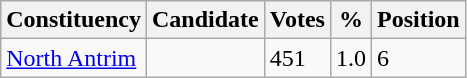<table class="wikitable sortable">
<tr>
<th>Constituency</th>
<th>Candidate</th>
<th>Votes</th>
<th>%</th>
<th>Position</th>
</tr>
<tr>
<td><a href='#'>North Antrim</a></td>
<td></td>
<td>451</td>
<td>1.0</td>
<td>6</td>
</tr>
</table>
